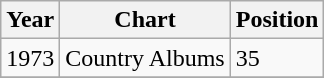<table class="wikitable">
<tr>
<th align="left">Year</th>
<th align="left">Chart</th>
<th align="left">Position</th>
</tr>
<tr>
<td align="left">1973</td>
<td align="left">Country Albums</td>
<td align="left">35</td>
</tr>
<tr>
</tr>
</table>
